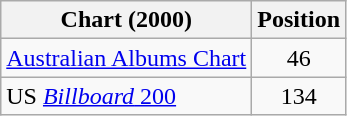<table class="wikitable" border="1">
<tr>
<th>Chart (2000)</th>
<th>Position</th>
</tr>
<tr>
<td><a href='#'>Australian Albums Chart</a></td>
<td align="center">46</td>
</tr>
<tr>
<td>US <a href='#'><em>Billboard</em> 200</a></td>
<td align="center">134</td>
</tr>
</table>
